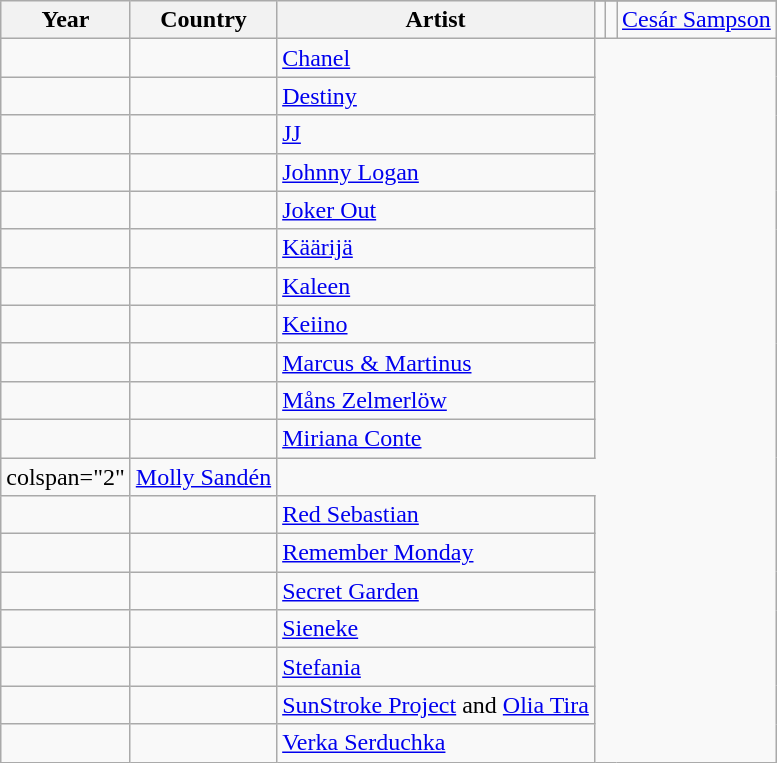<table class="wikitable sortable">
<tr>
<th rowspan="2">Year</th>
<th rowspan="2">Country</th>
<th rowspan="2">Artist</th>
</tr>
<tr>
<td></td>
<td></td>
<td><a href='#'>Cesár Sampson</a></td>
</tr>
<tr>
<td></td>
<td></td>
<td><a href='#'>Chanel</a></td>
</tr>
<tr>
<td></td>
<td></td>
<td><a href='#'>Destiny</a></td>
</tr>
<tr>
<td></td>
<td></td>
<td><a href='#'>JJ</a></td>
</tr>
<tr>
<td><br></td>
<td></td>
<td><a href='#'>Johnny Logan</a></td>
</tr>
<tr>
<td></td>
<td></td>
<td><a href='#'>Joker Out</a></td>
</tr>
<tr>
<td></td>
<td></td>
<td><a href='#'>Käärijä</a></td>
</tr>
<tr>
<td></td>
<td></td>
<td><a href='#'>Kaleen</a></td>
</tr>
<tr>
<td></td>
<td></td>
<td><a href='#'>Keiino</a></td>
</tr>
<tr>
<td></td>
<td></td>
<td><a href='#'>Marcus & Martinus</a></td>
</tr>
<tr>
<td></td>
<td></td>
<td><a href='#'>Måns Zelmerlöw</a></td>
</tr>
<tr>
<td></td>
<td></td>
<td><a href='#'>Miriana Conte</a></td>
</tr>
<tr>
<td>colspan="2" </td>
<td><a href='#'>Molly Sandén</a></td>
</tr>
<tr>
<td></td>
<td></td>
<td><a href='#'>Red Sebastian</a></td>
</tr>
<tr>
<td></td>
<td></td>
<td><a href='#'>Remember Monday</a></td>
</tr>
<tr>
<td></td>
<td></td>
<td><a href='#'>Secret Garden</a></td>
</tr>
<tr>
<td></td>
<td></td>
<td><a href='#'>Sieneke</a></td>
</tr>
<tr>
<td></td>
<td></td>
<td><a href='#'>Stefania</a></td>
</tr>
<tr>
<td></td>
<td></td>
<td><a href='#'>SunStroke Project</a> and <a href='#'>Olia Tira</a></td>
</tr>
<tr>
<td></td>
<td></td>
<td><a href='#'>Verka Serduchka</a></td>
</tr>
</table>
